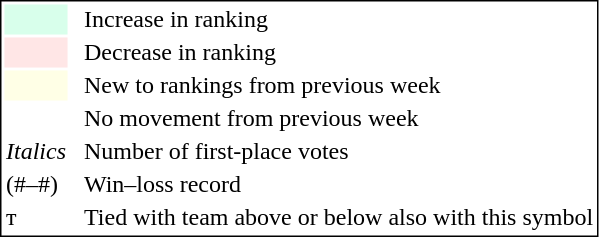<table style="border:1px solid black;">
<tr>
<td style="background:#D8FFEB; width:20px;"></td>
<td> </td>
<td>Increase in ranking</td>
</tr>
<tr>
<td style="background:#FFE6E6; width:20px;"></td>
<td> </td>
<td>Decrease in ranking</td>
</tr>
<tr>
<td style="background:#FFFFE6; width:20px;"></td>
<td> </td>
<td>New to rankings from previous week</td>
</tr>
<tr>
<td style="background:#FFF; width:20px;"></td>
<td> </td>
<td>No movement from previous week</td>
</tr>
<tr>
<td><em>Italics</em></td>
<td> </td>
<td>Number of first-place votes</td>
</tr>
<tr>
<td>(#–#)</td>
<td> </td>
<td>Win–loss record</td>
</tr>
<tr>
<td>т</td>
<td></td>
<td>Tied with team above or below also with this symbol</td>
</tr>
</table>
